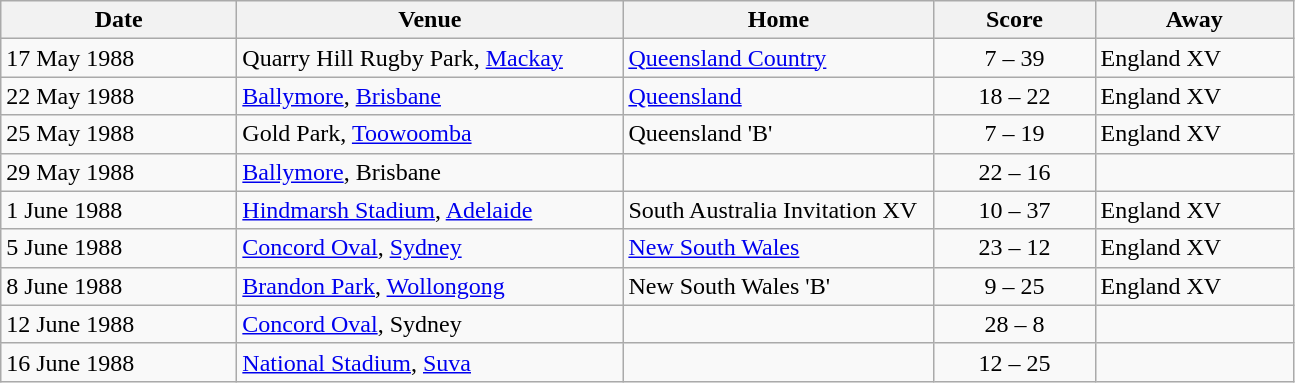<table class="wikitable" style="text-align:left;">
<tr>
<th style="width:150px">Date</th>
<th style="width:250px">Venue</th>
<th style="width:200px">Home</th>
<th style="width:100px">Score</th>
<th style="width:125px">Away</th>
</tr>
<tr>
<td>17 May 1988</td>
<td>Quarry Hill Rugby Park, <a href='#'>Mackay</a></td>
<td><a href='#'>Queensland Country</a></td>
<td style="text-align:center;">7 – 39</td>
<td>England XV</td>
</tr>
<tr>
<td>22 May 1988</td>
<td><a href='#'>Ballymore</a>, <a href='#'>Brisbane</a></td>
<td><a href='#'>Queensland</a></td>
<td style="text-align:center;">18 – 22</td>
<td>England XV</td>
</tr>
<tr>
<td>25 May 1988</td>
<td>Gold Park, <a href='#'>Toowoomba</a></td>
<td>Queensland 'B'</td>
<td style="text-align:center;">7 – 19</td>
<td>England XV</td>
</tr>
<tr>
<td>29 May 1988</td>
<td><a href='#'>Ballymore</a>, Brisbane</td>
<td></td>
<td style="text-align:center;">22 – 16</td>
<td></td>
</tr>
<tr>
<td>1 June 1988</td>
<td><a href='#'>Hindmarsh Stadium</a>, <a href='#'>Adelaide</a></td>
<td>South Australia Invitation XV</td>
<td style="text-align:center;">10 – 37</td>
<td>England XV</td>
</tr>
<tr>
<td>5 June 1988</td>
<td><a href='#'>Concord Oval</a>, <a href='#'>Sydney</a></td>
<td><a href='#'>New South Wales</a></td>
<td style="text-align:center;">23 – 12</td>
<td>England XV</td>
</tr>
<tr>
<td>8 June 1988</td>
<td><a href='#'>Brandon Park</a>, <a href='#'>Wollongong</a></td>
<td>New South Wales 'B'</td>
<td style="text-align:center;">9 – 25</td>
<td>England XV</td>
</tr>
<tr>
<td>12 June 1988</td>
<td><a href='#'>Concord Oval</a>, Sydney</td>
<td></td>
<td style="text-align:center;">28 – 8</td>
<td></td>
</tr>
<tr>
<td>16 June 1988</td>
<td><a href='#'>National Stadium</a>, <a href='#'>Suva</a></td>
<td></td>
<td style="text-align:center;">12 – 25</td>
<td></td>
</tr>
</table>
